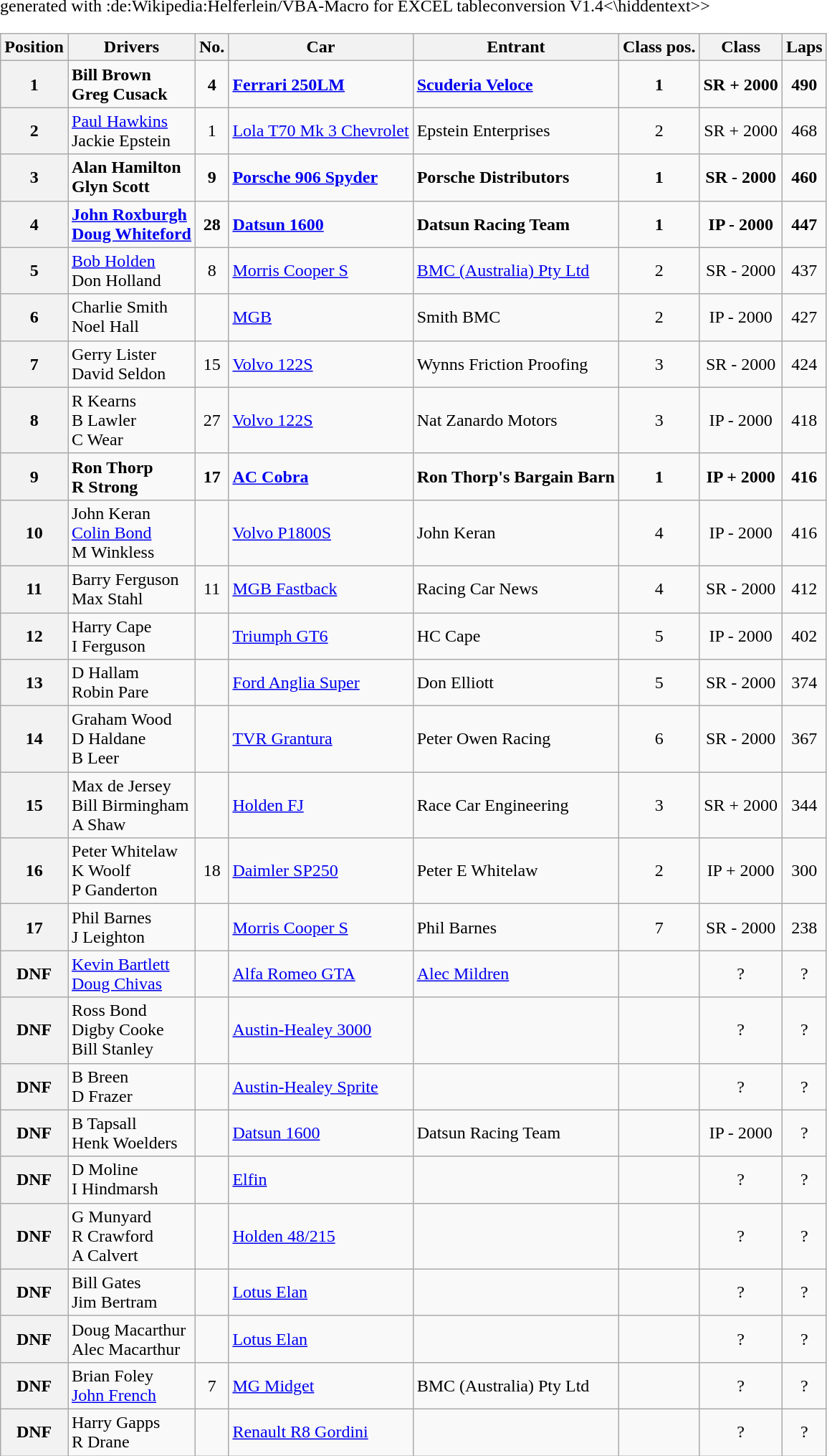<table class="wikitable" <hiddentext>generated with :de:Wikipedia:Helferlein/VBA-Macro for EXCEL tableconversion V1.4<\hiddentext>>
<tr style="font-weight:bold">
<th>Position</th>
<th>Drivers</th>
<th>No.</th>
<th>Car</th>
<th>Entrant</th>
<th>Class pos.</th>
<th>Class</th>
<th>Laps</th>
</tr>
<tr style="font-weight:bold">
<th>1</th>
<td>Bill Brown<br> Greg Cusack</td>
<td align="center">4</td>
<td><a href='#'>Ferrari 250LM</a></td>
<td><a href='#'>Scuderia Veloce</a></td>
<td align="center">1</td>
<td align="center">SR + 2000</td>
<td align="center">490</td>
</tr>
<tr>
<th>2</th>
<td><a href='#'>Paul Hawkins</a><br> Jackie Epstein</td>
<td align="center">1</td>
<td><a href='#'>Lola T70 Mk 3 Chevrolet</a></td>
<td>Epstein Enterprises</td>
<td align="center">2</td>
<td align="center">SR + 2000</td>
<td align="center">468</td>
</tr>
<tr style="font-weight:bold">
<th>3</th>
<td>Alan Hamilton<br> Glyn Scott</td>
<td align="center">9</td>
<td><a href='#'>Porsche 906 Spyder</a></td>
<td>Porsche Distributors</td>
<td align="center">1</td>
<td align="center">SR - 2000</td>
<td align="center">460</td>
</tr>
<tr style="font-weight:bold">
<th>4</th>
<td><a href='#'>John Roxburgh</a><br> <a href='#'>Doug Whiteford</a></td>
<td align="center">28</td>
<td><a href='#'>Datsun 1600</a></td>
<td>Datsun Racing Team</td>
<td align="center">1</td>
<td align="center">IP - 2000</td>
<td align="center">447</td>
</tr>
<tr>
<th>5</th>
<td><a href='#'>Bob Holden</a><br> Don Holland</td>
<td align="center">8</td>
<td><a href='#'>Morris Cooper S</a></td>
<td><a href='#'>BMC (Australia) Pty Ltd</a></td>
<td align="center">2</td>
<td align="center">SR - 2000</td>
<td align="center">437</td>
</tr>
<tr>
<th>6</th>
<td>Charlie Smith<br> Noel Hall</td>
<td></td>
<td><a href='#'>MGB</a></td>
<td>Smith BMC</td>
<td align="center">2</td>
<td align="center">IP - 2000</td>
<td align="center">427</td>
</tr>
<tr>
<th>7</th>
<td>Gerry Lister<br> David Seldon</td>
<td align="center">15</td>
<td><a href='#'>Volvo 122S</a></td>
<td>Wynns Friction Proofing</td>
<td align="center">3</td>
<td align="center">SR - 2000</td>
<td align="center">424</td>
</tr>
<tr>
<th>8</th>
<td>R Kearns<br> B Lawler<br> C Wear</td>
<td align="center">27</td>
<td><a href='#'>Volvo 122S</a></td>
<td>Nat Zanardo Motors</td>
<td align="center">3</td>
<td align="center">IP - 2000</td>
<td align="center">418</td>
</tr>
<tr style="font-weight:bold">
<th>9</th>
<td>Ron Thorp<br> R Strong</td>
<td align="center">17</td>
<td><a href='#'>AC Cobra</a></td>
<td>Ron Thorp's Bargain Barn</td>
<td align="center">1</td>
<td align="center">IP + 2000</td>
<td align="center">416</td>
</tr>
<tr>
<th>10</th>
<td>John Keran<br> <a href='#'>Colin Bond</a><br> M Winkless</td>
<td></td>
<td><a href='#'>Volvo P1800S</a></td>
<td>John Keran</td>
<td align="center">4</td>
<td align="center">IP - 2000</td>
<td align="center">416</td>
</tr>
<tr>
<th>11</th>
<td>Barry Ferguson<br> Max Stahl</td>
<td align="center">11</td>
<td><a href='#'>MGB Fastback</a></td>
<td>Racing Car News</td>
<td align="center">4</td>
<td align="center">SR - 2000</td>
<td align="center">412</td>
</tr>
<tr>
<th>12</th>
<td>Harry Cape<br> I Ferguson</td>
<td></td>
<td><a href='#'>Triumph GT6</a></td>
<td>HC Cape</td>
<td align="center">5</td>
<td align="center">IP - 2000</td>
<td align="center">402</td>
</tr>
<tr>
<th>13</th>
<td>D Hallam<br> Robin Pare</td>
<td></td>
<td><a href='#'>Ford Anglia Super</a></td>
<td>Don Elliott</td>
<td align="center">5</td>
<td align="center">SR - 2000</td>
<td align="center">374</td>
</tr>
<tr>
<th>14</th>
<td>Graham Wood<br> D Haldane<br> B Leer</td>
<td></td>
<td><a href='#'>TVR Grantura</a></td>
<td>Peter Owen Racing</td>
<td align="center">6</td>
<td align="center">SR - 2000</td>
<td align="center">367</td>
</tr>
<tr>
<th>15</th>
<td>Max de Jersey<br> Bill Birmingham<br> A Shaw</td>
<td></td>
<td><a href='#'>Holden FJ</a></td>
<td>Race Car Engineering</td>
<td align="center">3</td>
<td align="center">SR + 2000</td>
<td align="center">344</td>
</tr>
<tr>
<th>16</th>
<td>Peter Whitelaw<br> K Woolf<br> P Ganderton</td>
<td align="center">18</td>
<td><a href='#'>Daimler SP250</a></td>
<td>Peter E Whitelaw</td>
<td align="center">2</td>
<td align="center">IP + 2000</td>
<td align="center">300</td>
</tr>
<tr>
<th>17</th>
<td>Phil Barnes<br> J Leighton</td>
<td></td>
<td><a href='#'>Morris Cooper S</a></td>
<td>Phil Barnes</td>
<td align="center">7</td>
<td align="center">SR - 2000</td>
<td align="center">238</td>
</tr>
<tr>
<th>DNF</th>
<td><a href='#'>Kevin Bartlett</a><br> <a href='#'>Doug Chivas</a></td>
<td></td>
<td><a href='#'>Alfa Romeo GTA</a></td>
<td><a href='#'>Alec Mildren</a></td>
<td></td>
<td align="center">?</td>
<td align="center">?</td>
</tr>
<tr>
<th>DNF</th>
<td>Ross Bond<br> Digby Cooke<br> Bill Stanley</td>
<td></td>
<td><a href='#'>Austin-Healey 3000</a></td>
<td></td>
<td></td>
<td align="center">?</td>
<td align="center">?</td>
</tr>
<tr>
<th>DNF</th>
<td>B Breen<br> D Frazer</td>
<td></td>
<td><a href='#'>Austin-Healey Sprite</a></td>
<td></td>
<td></td>
<td align="center">?</td>
<td align="center">?</td>
</tr>
<tr>
<th>DNF</th>
<td>B Tapsall<br> Henk Woelders</td>
<td></td>
<td><a href='#'>Datsun 1600</a></td>
<td>Datsun Racing Team</td>
<td></td>
<td align="center">IP - 2000</td>
<td align="center">?</td>
</tr>
<tr>
<th>DNF</th>
<td>D Moline<br> I Hindmarsh</td>
<td></td>
<td><a href='#'>Elfin</a></td>
<td></td>
<td></td>
<td align="center">?</td>
<td align="center">?</td>
</tr>
<tr>
<th>DNF</th>
<td>G Munyard<br> R Crawford<br> A Calvert</td>
<td></td>
<td><a href='#'>Holden 48/215</a></td>
<td></td>
<td></td>
<td align="center">?</td>
<td align="center">?</td>
</tr>
<tr>
<th>DNF</th>
<td>Bill Gates<br> Jim Bertram</td>
<td></td>
<td><a href='#'>Lotus Elan</a></td>
<td></td>
<td></td>
<td align="center">?</td>
<td align="center">?</td>
</tr>
<tr>
<th>DNF</th>
<td>Doug Macarthur<br> Alec Macarthur</td>
<td></td>
<td><a href='#'>Lotus Elan</a></td>
<td></td>
<td></td>
<td align="center">?</td>
<td align="center">?</td>
</tr>
<tr>
<th>DNF</th>
<td>Brian Foley<br> <a href='#'>John French</a></td>
<td align="center">7</td>
<td><a href='#'>MG Midget</a></td>
<td>BMC (Australia) Pty Ltd</td>
<td></td>
<td align="center">?</td>
<td align="center">?</td>
</tr>
<tr>
<th>DNF</th>
<td>Harry Gapps<br> R Drane</td>
<td></td>
<td><a href='#'>Renault R8 Gordini</a></td>
<td></td>
<td></td>
<td align="center">?</td>
<td align="center">?</td>
</tr>
</table>
